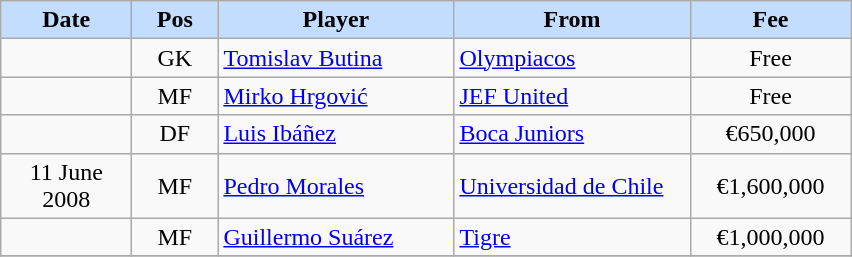<table class="wikitable sortable">
<tr>
<th style="background:#C2DDFF" width=80>Date</th>
<th style="background:#C2DDFF" width=50>Pos</th>
<th style="background:#C2DDFF" width=150>Player</th>
<th style="background:#C2DDFF" width=150>From</th>
<th style="background:#C2DDFF" width=100>Fee</th>
</tr>
<tr>
<td align="center"></td>
<td align="center">GK</td>
<td> <a href='#'>Tomislav Butina</a></td>
<td> <a href='#'>Olympiacos</a></td>
<td align="center">Free</td>
</tr>
<tr>
<td align="center"></td>
<td align="center">MF</td>
<td> <a href='#'>Mirko Hrgović</a></td>
<td> <a href='#'>JEF United</a></td>
<td align="center">Free</td>
</tr>
<tr>
<td align="center"></td>
<td align="center">DF</td>
<td> <a href='#'>Luis Ibáñez</a></td>
<td> <a href='#'>Boca Juniors</a></td>
<td align="center">€650,000</td>
</tr>
<tr>
<td align="center">11 June 2008</td>
<td align="center">MF</td>
<td> <a href='#'>Pedro Morales</a></td>
<td> <a href='#'>Universidad de Chile</a></td>
<td align="center">€1,600,000</td>
</tr>
<tr>
<td align="center"></td>
<td align="center">MF</td>
<td> <a href='#'>Guillermo Suárez</a></td>
<td> <a href='#'>Tigre</a></td>
<td align="center">€1,000,000</td>
</tr>
<tr>
</tr>
</table>
